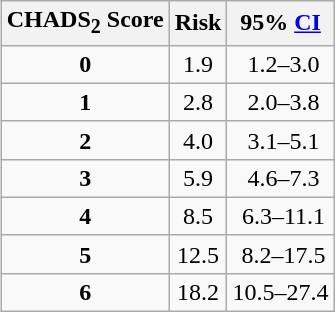<table class="wikitable" style="margin-left:15px; text-align:center">
<tr>
<th>CHADS<sub>2</sub> Score</th>
<th>Risk</th>
<th>95% <a href='#'>CI</a></th>
</tr>
<tr>
<td><strong>0</strong></td>
<td>1.9</td>
<td> 1.2–3.0</td>
</tr>
<tr>
<td><strong>1</strong></td>
<td>2.8</td>
<td> 2.0–3.8</td>
</tr>
<tr>
<td><strong>2</strong></td>
<td>4.0</td>
<td> 3.1–5.1</td>
</tr>
<tr>
<td><strong>3</strong></td>
<td>5.9</td>
<td> 4.6–7.3</td>
</tr>
<tr>
<td><strong>4</strong></td>
<td>8.5</td>
<td> 6.3–11.1</td>
</tr>
<tr>
<td><strong>5</strong></td>
<td>12.5</td>
<td> 8.2–17.5</td>
</tr>
<tr>
<td><strong>6</strong></td>
<td>18.2</td>
<td>10.5–27.4</td>
</tr>
</table>
